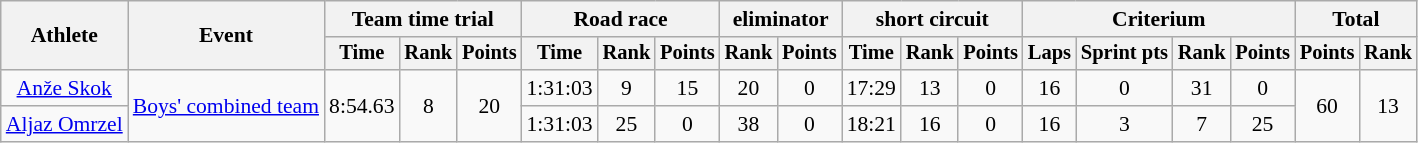<table class="wikitable" style="text-align:center; font-size:90%;">
<tr>
<th rowspan="2">Athlete</th>
<th rowspan="2">Event</th>
<th colspan="3">Team time trial</th>
<th colspan="3">Road race</th>
<th colspan="2"> eliminator</th>
<th colspan="3"> short circuit</th>
<th colspan="4">Criterium</th>
<th colspan="2">Total</th>
</tr>
<tr style="font-size:95%;">
<th>Time</th>
<th>Rank</th>
<th>Points</th>
<th>Time</th>
<th>Rank</th>
<th>Points</th>
<th>Rank</th>
<th>Points</th>
<th>Time</th>
<th>Rank</th>
<th>Points</th>
<th>Laps</th>
<th>Sprint pts</th>
<th>Rank</th>
<th>Points</th>
<th>Points</th>
<th>Rank</th>
</tr>
<tr>
<td><a href='#'>Anže Skok</a></td>
<td rowspan=2><a href='#'>Boys' combined team</a></td>
<td rowspan=2>8:54.63</td>
<td rowspan=2>8</td>
<td rowspan=2>20</td>
<td>1:31:03</td>
<td>9</td>
<td>15</td>
<td>20</td>
<td>0</td>
<td>17:29</td>
<td>13</td>
<td>0</td>
<td>16</td>
<td>0</td>
<td>31</td>
<td>0</td>
<td rowspan=2>60</td>
<td rowspan=2>13</td>
</tr>
<tr>
<td><a href='#'>Aljaz Omrzel</a></td>
<td>1:31:03</td>
<td>25</td>
<td>0</td>
<td>38</td>
<td>0</td>
<td>18:21</td>
<td>16</td>
<td>0</td>
<td>16</td>
<td>3</td>
<td>7</td>
<td>25</td>
</tr>
</table>
